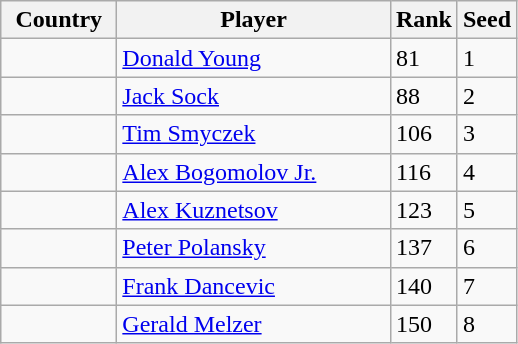<table class="sortable wikitable">
<tr>
<th width="70">Country</th>
<th width="175">Player</th>
<th>Rank</th>
<th>Seed</th>
</tr>
<tr>
<td></td>
<td><a href='#'>Donald Young</a></td>
<td>81</td>
<td>1</td>
</tr>
<tr>
<td></td>
<td><a href='#'>Jack Sock</a></td>
<td>88</td>
<td>2</td>
</tr>
<tr>
<td></td>
<td><a href='#'>Tim Smyczek</a></td>
<td>106</td>
<td>3</td>
</tr>
<tr>
<td></td>
<td><a href='#'>Alex Bogomolov Jr.</a></td>
<td>116</td>
<td>4</td>
</tr>
<tr>
<td></td>
<td><a href='#'>Alex Kuznetsov</a></td>
<td>123</td>
<td>5</td>
</tr>
<tr>
<td></td>
<td><a href='#'>Peter Polansky</a></td>
<td>137</td>
<td>6</td>
</tr>
<tr>
<td></td>
<td><a href='#'>Frank Dancevic</a></td>
<td>140</td>
<td>7</td>
</tr>
<tr>
<td></td>
<td><a href='#'>Gerald Melzer</a></td>
<td>150</td>
<td>8</td>
</tr>
</table>
